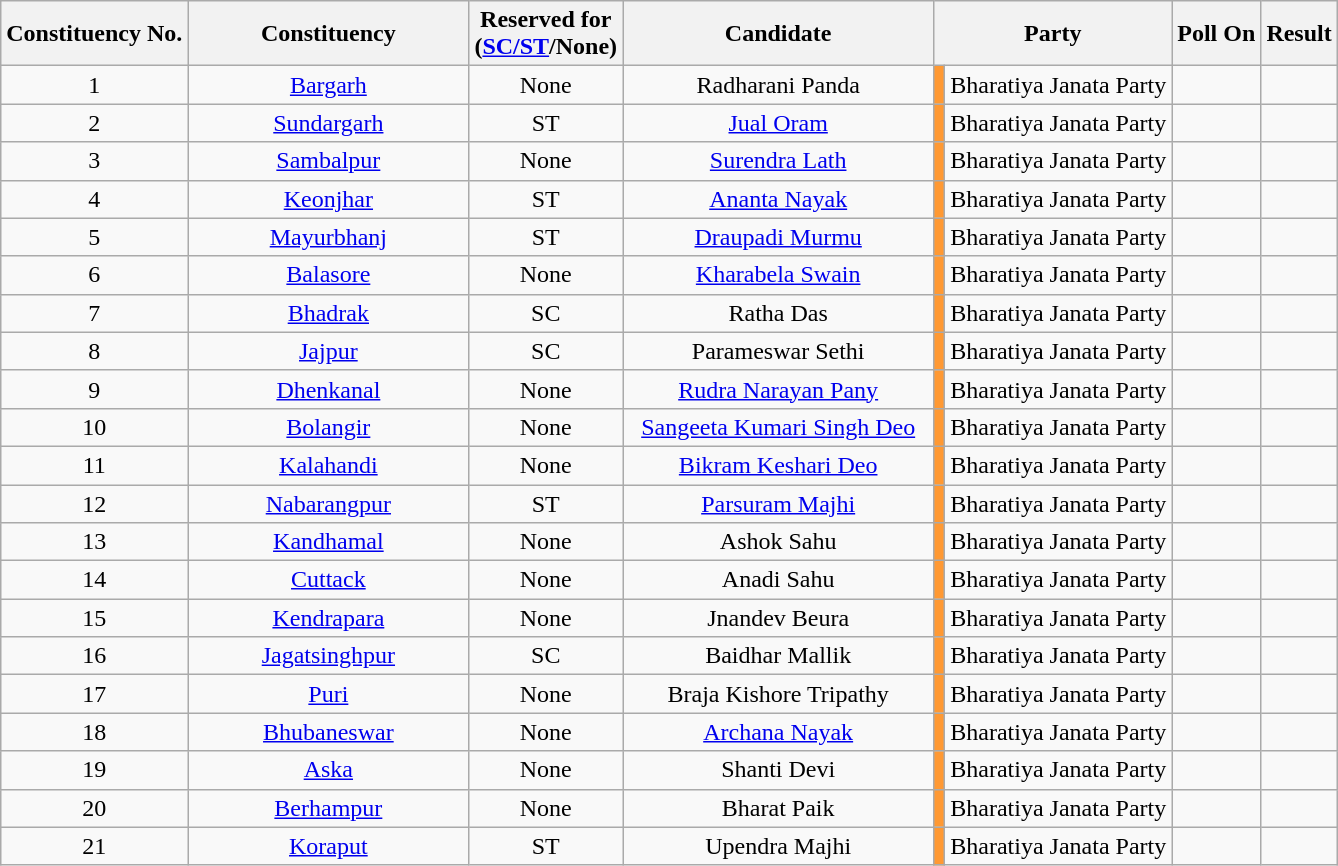<table class="wikitable sortable" style="text-align:center">
<tr>
<th>Constituency No.</th>
<th style="width:180px;">Constituency</th>
<th>Reserved for<br>(<a href='#'>SC/ST</a>/None)</th>
<th style="width:200px;">Candidate</th>
<th colspan="2">Party</th>
<th>Poll On</th>
<th>Result</th>
</tr>
<tr>
<td style="text-align:center;">1</td>
<td><a href='#'>Bargarh</a></td>
<td>None</td>
<td>Radharani Panda</td>
<td bgcolor=#FF9933></td>
<td>Bharatiya Janata Party</td>
<td></td>
<td></td>
</tr>
<tr>
<td style="text-align:center;">2</td>
<td><a href='#'>Sundargarh</a></td>
<td>ST</td>
<td><a href='#'>Jual Oram</a></td>
<td bgcolor=#FF9933></td>
<td>Bharatiya Janata Party</td>
<td></td>
<td></td>
</tr>
<tr>
<td style="text-align:center;">3</td>
<td><a href='#'>Sambalpur</a></td>
<td>None</td>
<td><a href='#'>Surendra Lath</a></td>
<td bgcolor=#FF9933></td>
<td>Bharatiya Janata Party</td>
<td></td>
<td></td>
</tr>
<tr>
<td style="text-align:center;">4</td>
<td><a href='#'>Keonjhar</a></td>
<td>ST</td>
<td><a href='#'>Ananta Nayak</a></td>
<td bgcolor=#FF9933></td>
<td>Bharatiya Janata Party</td>
<td></td>
<td></td>
</tr>
<tr>
<td style="text-align:center;">5</td>
<td><a href='#'>Mayurbhanj</a></td>
<td>ST</td>
<td><a href='#'>Draupadi Murmu</a></td>
<td bgcolor=#FF9933></td>
<td>Bharatiya Janata Party</td>
<td></td>
<td></td>
</tr>
<tr>
<td style="text-align:center;">6</td>
<td><a href='#'>Balasore</a></td>
<td>None</td>
<td><a href='#'>Kharabela Swain</a></td>
<td bgcolor=#FF9933></td>
<td>Bharatiya Janata Party</td>
<td></td>
<td></td>
</tr>
<tr>
<td style="text-align:center;">7</td>
<td><a href='#'>Bhadrak</a></td>
<td>SC</td>
<td>Ratha Das</td>
<td bgcolor=#FF9933></td>
<td>Bharatiya Janata Party</td>
<td></td>
<td></td>
</tr>
<tr>
<td style="text-align:center;">8</td>
<td><a href='#'>Jajpur</a></td>
<td>SC</td>
<td>Parameswar Sethi</td>
<td bgcolor=#FF9933></td>
<td>Bharatiya Janata Party</td>
<td></td>
<td></td>
</tr>
<tr>
<td style="text-align:center;">9</td>
<td><a href='#'>Dhenkanal</a></td>
<td>None</td>
<td><a href='#'>Rudra Narayan Pany</a></td>
<td bgcolor=#FF9933></td>
<td>Bharatiya Janata Party</td>
<td></td>
<td></td>
</tr>
<tr>
<td style="text-align:center;">10</td>
<td><a href='#'>Bolangir</a></td>
<td>None</td>
<td><a href='#'>Sangeeta Kumari Singh Deo</a></td>
<td bgcolor=#FF9933></td>
<td>Bharatiya Janata Party</td>
<td></td>
<td></td>
</tr>
<tr>
<td style="text-align:center;">11</td>
<td><a href='#'>Kalahandi</a></td>
<td>None</td>
<td><a href='#'>Bikram Keshari Deo</a></td>
<td bgcolor=#FF9933></td>
<td>Bharatiya Janata Party</td>
<td></td>
<td></td>
</tr>
<tr>
<td style="text-align:center;">12</td>
<td><a href='#'>Nabarangpur</a></td>
<td>ST</td>
<td><a href='#'>Parsuram Majhi</a></td>
<td bgcolor=#FF9933></td>
<td>Bharatiya Janata Party</td>
<td></td>
<td></td>
</tr>
<tr>
<td style="text-align:center;">13</td>
<td><a href='#'>Kandhamal</a></td>
<td>None</td>
<td>Ashok Sahu</td>
<td bgcolor=#FF9933></td>
<td>Bharatiya Janata Party</td>
<td></td>
<td></td>
</tr>
<tr>
<td style="text-align:center;">14</td>
<td><a href='#'>Cuttack</a></td>
<td>None</td>
<td>Anadi Sahu</td>
<td bgcolor=#FF9933></td>
<td>Bharatiya Janata Party</td>
<td></td>
<td></td>
</tr>
<tr>
<td style="text-align:center;">15</td>
<td><a href='#'>Kendrapara</a></td>
<td>None</td>
<td>Jnandev Beura</td>
<td bgcolor=#FF9933></td>
<td>Bharatiya Janata Party</td>
<td></td>
<td></td>
</tr>
<tr>
<td style="text-align:center;">16</td>
<td><a href='#'>Jagatsinghpur</a></td>
<td>SC</td>
<td>Baidhar Mallik</td>
<td bgcolor=#FF9933></td>
<td>Bharatiya Janata Party</td>
<td></td>
<td></td>
</tr>
<tr>
<td style="text-align:center;">17</td>
<td><a href='#'>Puri</a></td>
<td>None</td>
<td>Braja Kishore Tripathy</td>
<td bgcolor=#FF9933></td>
<td>Bharatiya Janata Party</td>
<td></td>
<td></td>
</tr>
<tr>
<td style="text-align:center;">18</td>
<td><a href='#'>Bhubaneswar</a></td>
<td>None</td>
<td><a href='#'>Archana Nayak</a></td>
<td bgcolor=#FF9933></td>
<td>Bharatiya Janata Party</td>
<td></td>
<td></td>
</tr>
<tr>
<td style="text-align:center;">19</td>
<td><a href='#'>Aska</a></td>
<td>None</td>
<td>Shanti Devi</td>
<td bgcolor=#FF9933></td>
<td>Bharatiya Janata Party</td>
<td></td>
<td></td>
</tr>
<tr>
<td style="text-align:center;">20</td>
<td><a href='#'>Berhampur</a></td>
<td>None</td>
<td>Bharat Paik</td>
<td bgcolor=#FF9933></td>
<td>Bharatiya Janata Party</td>
<td></td>
<td></td>
</tr>
<tr>
<td style="text-align:center;">21</td>
<td><a href='#'>Koraput</a></td>
<td>ST</td>
<td>Upendra Majhi</td>
<td bgcolor=#FF9933></td>
<td>Bharatiya Janata Party</td>
<td></td>
<td></td>
</tr>
</table>
